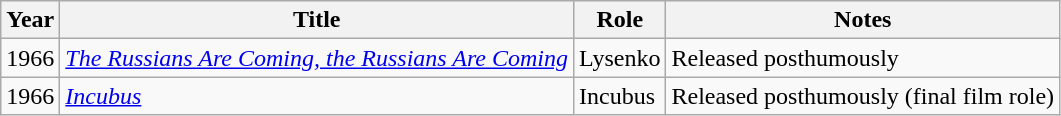<table class="wikitable">
<tr>
<th>Year</th>
<th>Title</th>
<th>Role</th>
<th>Notes</th>
</tr>
<tr>
<td>1966</td>
<td><em><a href='#'>The Russians Are Coming, the Russians Are Coming</a></em></td>
<td>Lysenko</td>
<td>Released posthumously</td>
</tr>
<tr>
<td>1966</td>
<td><em><a href='#'>Incubus</a></em></td>
<td>Incubus</td>
<td>Released posthumously (final film role)</td>
</tr>
</table>
